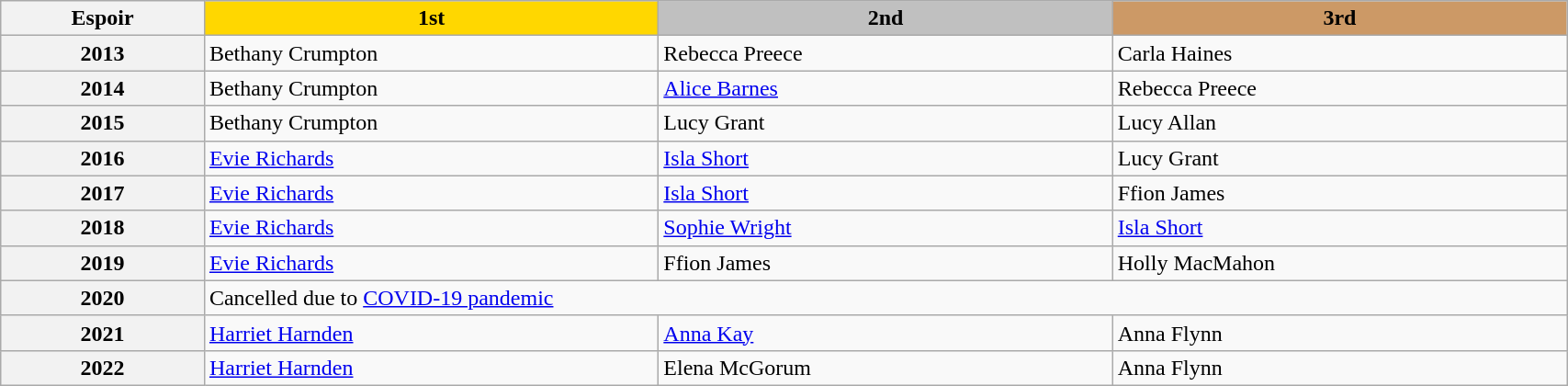<table class="wikitable" style="width:90%;">
<tr>
<th>Espoir</th>
<th style="width:29%; background:gold;">1st</th>
<th style="width:29%; background:silver;">2nd</th>
<th style="width:29%; background:#c96;">3rd</th>
</tr>
<tr>
<th>2013</th>
<td>Bethany Crumpton</td>
<td>Rebecca Preece</td>
<td>Carla Haines</td>
</tr>
<tr>
<th>2014</th>
<td>Bethany Crumpton</td>
<td><a href='#'>Alice Barnes</a></td>
<td>Rebecca Preece</td>
</tr>
<tr>
<th>2015</th>
<td>Bethany Crumpton</td>
<td>Lucy Grant</td>
<td>Lucy Allan</td>
</tr>
<tr>
<th>2016</th>
<td><a href='#'>Evie Richards</a></td>
<td><a href='#'>Isla Short</a></td>
<td>Lucy Grant</td>
</tr>
<tr>
<th>2017</th>
<td><a href='#'>Evie Richards</a></td>
<td><a href='#'>Isla Short</a></td>
<td>Ffion James</td>
</tr>
<tr>
<th>2018</th>
<td><a href='#'>Evie Richards</a></td>
<td><a href='#'>Sophie Wright</a></td>
<td><a href='#'>Isla Short</a></td>
</tr>
<tr>
<th>2019</th>
<td><a href='#'>Evie Richards</a></td>
<td>Ffion James</td>
<td>Holly MacMahon</td>
</tr>
<tr>
<th>2020</th>
<td colspan=3>Cancelled due to <a href='#'>COVID-19 pandemic</a></td>
</tr>
<tr>
<th>2021</th>
<td><a href='#'>Harriet Harnden</a></td>
<td><a href='#'>Anna Kay</a></td>
<td>Anna Flynn</td>
</tr>
<tr>
<th>2022</th>
<td><a href='#'>Harriet Harnden</a></td>
<td>Elena McGorum</td>
<td>Anna Flynn</td>
</tr>
</table>
